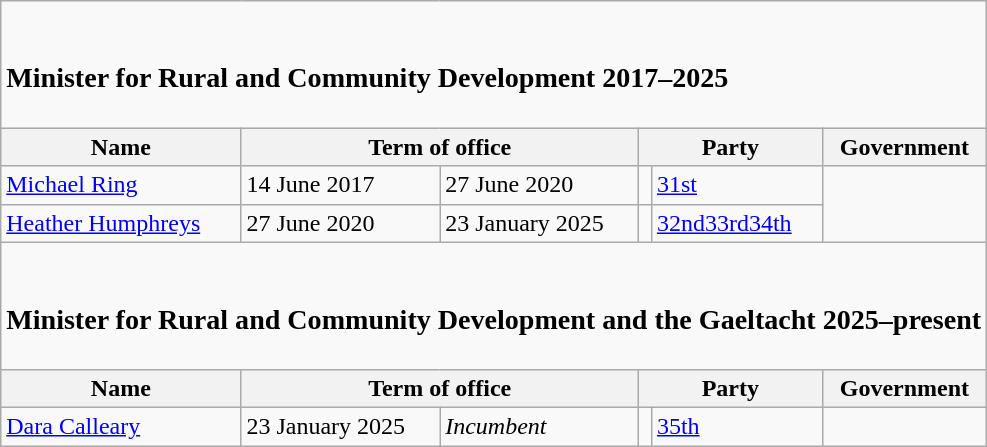<table class="wikitable">
<tr>
<td colspan="8"><br><h3>Minister for Rural and Community Development 2017–2025</h3></td>
</tr>
<tr>
<th>Name</th>
<th colspan="2">Term of office</th>
<th colspan="2">Party</th>
<th>Government</th>
</tr>
<tr>
<td><a href='#'>Michael Ring</a></td>
<td>14 June 2017</td>
<td>27 June 2020</td>
<td></td>
<td><a href='#'>31st</a></td>
</tr>
<tr>
<td><a href='#'>Heather Humphreys</a></td>
<td>27 June 2020</td>
<td>23 January 2025</td>
<td></td>
<td><a href='#'>32nd</a><a href='#'>33rd</a><a href='#'>34th</a></td>
</tr>
<tr>
<td colspan="8"><br><h3>Minister for Rural and Community Development and the Gaeltacht 2025–present</h3></td>
</tr>
<tr>
<th>Name</th>
<th colspan="2">Term of office</th>
<th colspan="2">Party</th>
<th>Government</th>
</tr>
<tr>
<td><a href='#'>Dara Calleary</a></td>
<td>23 January 2025</td>
<td><em>Incumbent</em></td>
<td></td>
<td><a href='#'>35th</a></td>
</tr>
</table>
